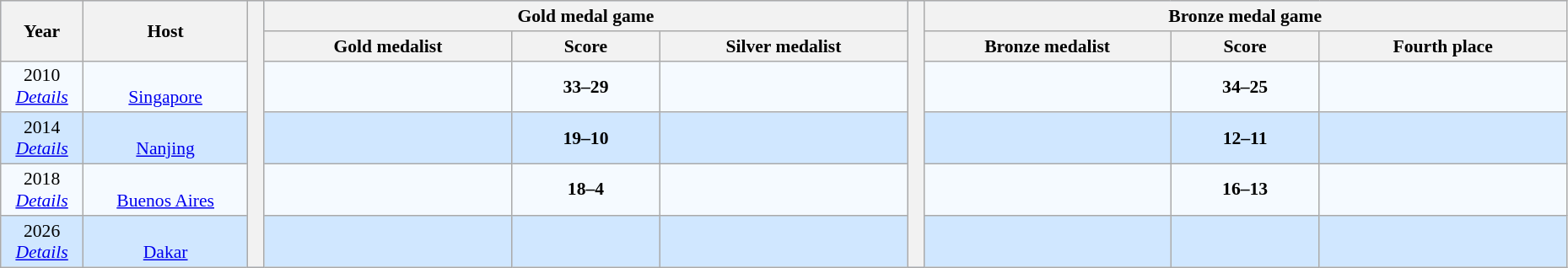<table class="wikitable" style="font-size:90%; width: 98%; text-align: center;">
<tr bgcolor=#C1D8FF>
<th rowspan=2 width=5%>Year</th>
<th rowspan=2 width=10%>Host</th>
<th width=1% rowspan=8 bgcolor=ffffff></th>
<th colspan=3>Gold medal game</th>
<th width=1% rowspan=8 bgcolor=ffffff></th>
<th colspan=3>Bronze medal game</th>
</tr>
<tr bgcolor=#EFEFEF>
<th width=15%>Gold medalist</th>
<th width=9%>Score</th>
<th width=15%>Silver medalist</th>
<th width=15%>Bronze medalist</th>
<th width=9%>Score</th>
<th width=15%>Fourth place</th>
</tr>
<tr bgcolor=#F5FAFF>
<td>2010<br><em><a href='#'>Details</a></em></td>
<td><br><a href='#'>Singapore</a></td>
<td></td>
<td><strong>33–29</strong></td>
<td></td>
<td></td>
<td><strong>34–25</strong></td>
<td></td>
</tr>
<tr bgcolor=#D0E7FF>
<td>2014<br><em><a href='#'>Details</a></em></td>
<td><br><a href='#'>Nanjing</a></td>
<td></td>
<td><strong>19–10</strong></td>
<td></td>
<td></td>
<td><strong>12–11</strong></td>
<td></td>
</tr>
<tr bgcolor=#F5FAFF>
<td>2018<br><em><a href='#'>Details</a></em></td>
<td><br><a href='#'>Buenos Aires</a></td>
<td></td>
<td><strong>18–4</strong></td>
<td></td>
<td></td>
<td><strong>16–13</strong></td>
<td></td>
</tr>
<tr bgcolor=#D0E7FF>
<td>2026<br><em><a href='#'>Details</a></em></td>
<td><br><a href='#'>Dakar</a></td>
<td></td>
<td></td>
<td></td>
<td></td>
<td></td>
<td></td>
</tr>
</table>
